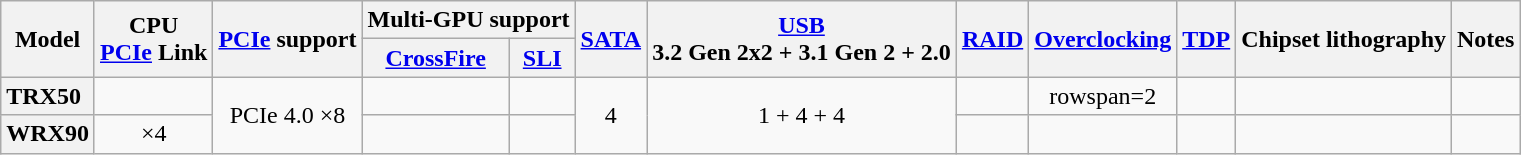<table class="wikitable" style="text-align: center">
<tr>
<th rowspan=2>Model</th>
<th rowspan=2>CPU<br><a href='#'>PCIe</a> Link</th>
<th rowspan="2"><a href='#'>PCIe</a> support</th>
<th colspan="2">Multi-GPU support</th>
<th rowspan=2><a href='#'>SATA</a></th>
<th rowspan=2><a href='#'>USB</a><br>3.2 Gen 2x2 + 3.1 Gen 2 + 2.0</th>
<th rowspan=2><a href='#'>RAID</a></th>
<th rowspan=2><a href='#'>Overclocking</a></th>
<th rowspan=2><a href='#'>TDP</a></th>
<th rowspan=2>Chipset lithography</th>
<th rowspan=2>Notes</th>
</tr>
<tr>
<th><a href='#'>CrossFire</a></th>
<th><a href='#'>SLI</a></th>
</tr>
<tr>
<th style="text-align: left">TRX50</th>
<td></td>
<td rowspan=4>PCIe 4.0 ×8</td>
<td></td>
<td></td>
<td rowspan=2>4</td>
<td rowspan=2>1 + 4 + 4</td>
<td></td>
<td>rowspan=2 </td>
<td></td>
<td></td>
<td></td>
</tr>
<tr>
<th style="text-align: left">WRX90</th>
<td>×4</td>
<td></td>
<td></td>
<td></td>
<td></td>
<td></td>
<td></td>
</tr>
</table>
